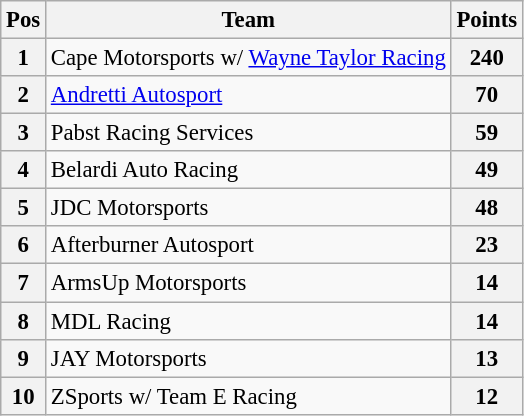<table class="wikitable" style="font-size: 95%;">
<tr>
<th>Pos</th>
<th>Team</th>
<th>Points</th>
</tr>
<tr>
<th>1</th>
<td> Cape Motorsports w/ <a href='#'>Wayne Taylor Racing</a></td>
<th>240</th>
</tr>
<tr>
<th>2</th>
<td> <a href='#'>Andretti Autosport</a></td>
<th>70</th>
</tr>
<tr>
<th>3</th>
<td> Pabst Racing Services</td>
<th>59</th>
</tr>
<tr>
<th>4</th>
<td> Belardi Auto Racing</td>
<th>49</th>
</tr>
<tr>
<th>5</th>
<td> JDC Motorsports</td>
<th>48</th>
</tr>
<tr>
<th>6</th>
<td> Afterburner Autosport</td>
<th>23</th>
</tr>
<tr>
<th>7</th>
<td> ArmsUp Motorsports</td>
<th>14</th>
</tr>
<tr>
<th>8</th>
<td> MDL Racing</td>
<th>14</th>
</tr>
<tr>
<th>9</th>
<td> JAY Motorsports</td>
<th>13</th>
</tr>
<tr>
<th>10</th>
<td> ZSports w/ Team E Racing</td>
<th>12</th>
</tr>
</table>
